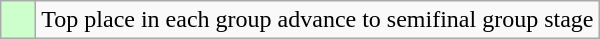<table class="wikitable">
<tr>
<td style="background:#cfc;">    </td>
<td>Top place in each group advance to semifinal group stage</td>
</tr>
</table>
